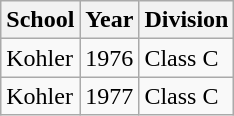<table class="wikitable">
<tr>
<th>School</th>
<th>Year</th>
<th>Division</th>
</tr>
<tr>
<td>Kohler</td>
<td>1976</td>
<td>Class C</td>
</tr>
<tr>
<td>Kohler</td>
<td>1977</td>
<td>Class C</td>
</tr>
</table>
